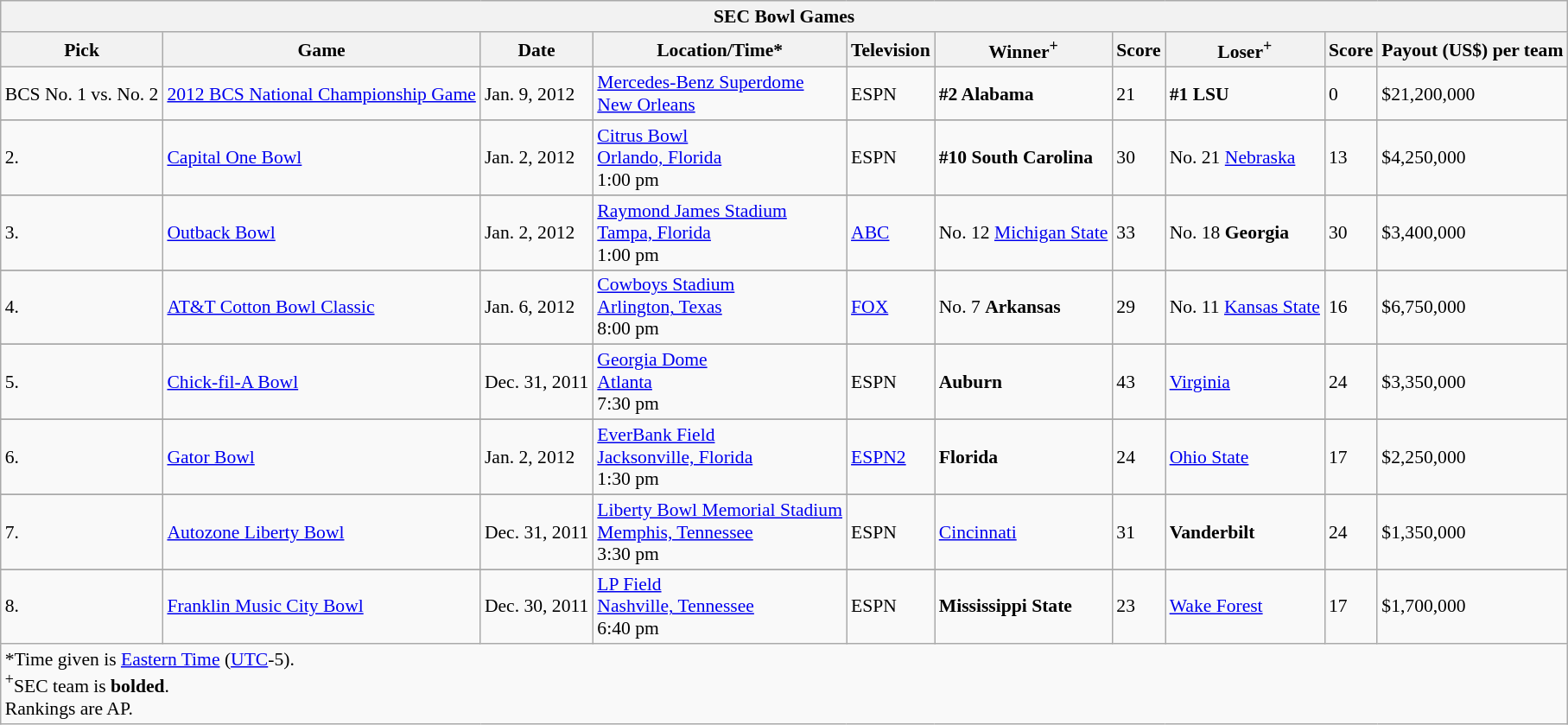<table class="wikitable" style="font-size:90%;">
<tr>
<th colspan="10">SEC Bowl Games</th>
</tr>
<tr>
<th>Pick</th>
<th>Game</th>
<th>Date</th>
<th>Location/Time*</th>
<th>Television</th>
<th>Winner<sup>+</sup></th>
<th>Score</th>
<th>Loser<sup>+</sup></th>
<th>Score</th>
<th>Payout (US$) per team</th>
</tr>
<tr bgcolor=>
<td>BCS No. 1 vs. No. 2</td>
<td><a href='#'>2012 BCS National Championship Game</a></td>
<td>Jan. 9, 2012</td>
<td><a href='#'>Mercedes-Benz Superdome</a><br><a href='#'>New Orleans</a></td>
<td>ESPN</td>
<td><strong>#2 Alabama</strong></td>
<td>21</td>
<td><strong>#1 LSU</strong></td>
<td>0</td>
<td>$21,200,000</td>
</tr>
<tr>
</tr>
<tr bgcolor=>
<td>2.</td>
<td><a href='#'>Capital One Bowl</a></td>
<td>Jan. 2, 2012</td>
<td><a href='#'>Citrus Bowl</a><br><a href='#'>Orlando, Florida</a><br>1:00 pm</td>
<td>ESPN</td>
<td><strong>#10 South Carolina</strong></td>
<td>30</td>
<td>No. 21 <a href='#'>Nebraska</a></td>
<td>13</td>
<td>$4,250,000</td>
</tr>
<tr>
</tr>
<tr bgcolor=>
<td>3.</td>
<td><a href='#'>Outback Bowl</a></td>
<td>Jan. 2, 2012</td>
<td><a href='#'>Raymond James Stadium</a><br><a href='#'>Tampa, Florida</a><br>1:00 pm</td>
<td><a href='#'>ABC</a></td>
<td>No. 12 <a href='#'>Michigan State</a></td>
<td>33</td>
<td>No. 18 <strong>Georgia</strong></td>
<td>30</td>
<td>$3,400,000</td>
</tr>
<tr>
</tr>
<tr bgcolor=>
<td>4.</td>
<td><a href='#'>AT&T Cotton Bowl Classic</a></td>
<td>Jan. 6, 2012</td>
<td><a href='#'>Cowboys Stadium</a><br><a href='#'>Arlington, Texas</a><br>8:00 pm</td>
<td><a href='#'>FOX</a></td>
<td>No. 7 <strong>Arkansas</strong></td>
<td>29</td>
<td>No. 11 <a href='#'>Kansas State</a></td>
<td>16</td>
<td>$6,750,000</td>
</tr>
<tr>
</tr>
<tr bgcolor=>
<td>5.</td>
<td><a href='#'>Chick-fil-A Bowl</a></td>
<td>Dec. 31, 2011</td>
<td><a href='#'>Georgia Dome</a><br><a href='#'>Atlanta</a><br>7:30 pm</td>
<td>ESPN</td>
<td><strong>Auburn</strong></td>
<td>43</td>
<td><a href='#'>Virginia</a></td>
<td>24</td>
<td>$3,350,000</td>
</tr>
<tr>
</tr>
<tr bgcolor=>
<td>6.</td>
<td><a href='#'>Gator Bowl</a></td>
<td>Jan. 2, 2012</td>
<td><a href='#'>EverBank Field</a><br><a href='#'>Jacksonville, Florida</a><br>1:30 pm</td>
<td><a href='#'>ESPN2</a></td>
<td><strong>Florida</strong></td>
<td>24</td>
<td><a href='#'>Ohio State</a></td>
<td>17</td>
<td>$2,250,000</td>
</tr>
<tr>
</tr>
<tr bgcolor=>
<td>7.</td>
<td><a href='#'>Autozone Liberty Bowl</a></td>
<td>Dec. 31, 2011</td>
<td><a href='#'>Liberty Bowl Memorial Stadium</a><br><a href='#'>Memphis, Tennessee</a><br>3:30 pm</td>
<td>ESPN</td>
<td><a href='#'>Cincinnati</a></td>
<td>31</td>
<td><strong>Vanderbilt</strong></td>
<td>24</td>
<td>$1,350,000</td>
</tr>
<tr>
</tr>
<tr bgcolor=>
<td>8.</td>
<td><a href='#'>Franklin Music City Bowl</a></td>
<td>Dec. 30, 2011</td>
<td><a href='#'>LP Field</a><br><a href='#'>Nashville, Tennessee</a><br>6:40 pm</td>
<td>ESPN</td>
<td><strong>Mississippi State</strong></td>
<td>23</td>
<td><a href='#'>Wake Forest</a></td>
<td>17</td>
<td>$1,700,000</td>
</tr>
<tr>
<td colspan="10" align="left">*Time given is <a href='#'>Eastern Time</a> (<a href='#'>UTC</a>-5).<br><sup>+</sup>SEC team is <strong>bolded</strong>.<br>Rankings are AP.</td>
</tr>
</table>
